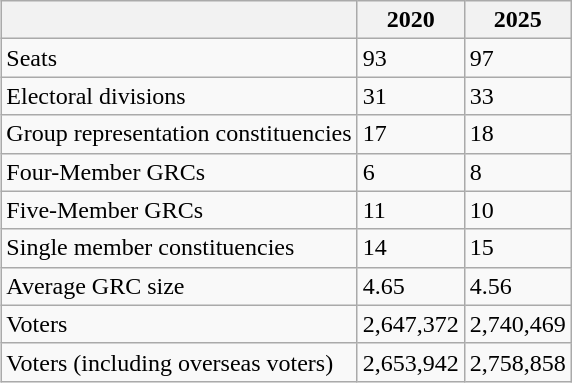<table class="wikitable" style="float:right;">
<tr>
<th></th>
<th style="width:50px;">2020</th>
<th style="width:50px;">2025</th>
</tr>
<tr>
<td>Seats</td>
<td><div>93</div></td>
<td><div>97</div></td>
</tr>
<tr>
<td>Electoral divisions</td>
<td><div>31</div></td>
<td><div>33</div></td>
</tr>
<tr>
<td>Group representation constituencies</td>
<td><div>17</div></td>
<td><div>18</div></td>
</tr>
<tr>
<td>Four-Member GRCs</td>
<td>6</td>
<td>8</td>
</tr>
<tr>
<td>Five-Member GRCs</td>
<td>11</td>
<td>10</td>
</tr>
<tr>
<td>Single member constituencies</td>
<td><div>14</div></td>
<td><div>15</div></td>
</tr>
<tr>
<td>Average GRC size</td>
<td>4.65</td>
<td>4.56</td>
</tr>
<tr>
<td>Voters</td>
<td><div>2,647,372</div></td>
<td><div>2,740,469</div></td>
</tr>
<tr>
<td>Voters (including overseas voters)</td>
<td><div> 2,653,942</div></td>
<td><div>2,758,858</div></td>
</tr>
</table>
